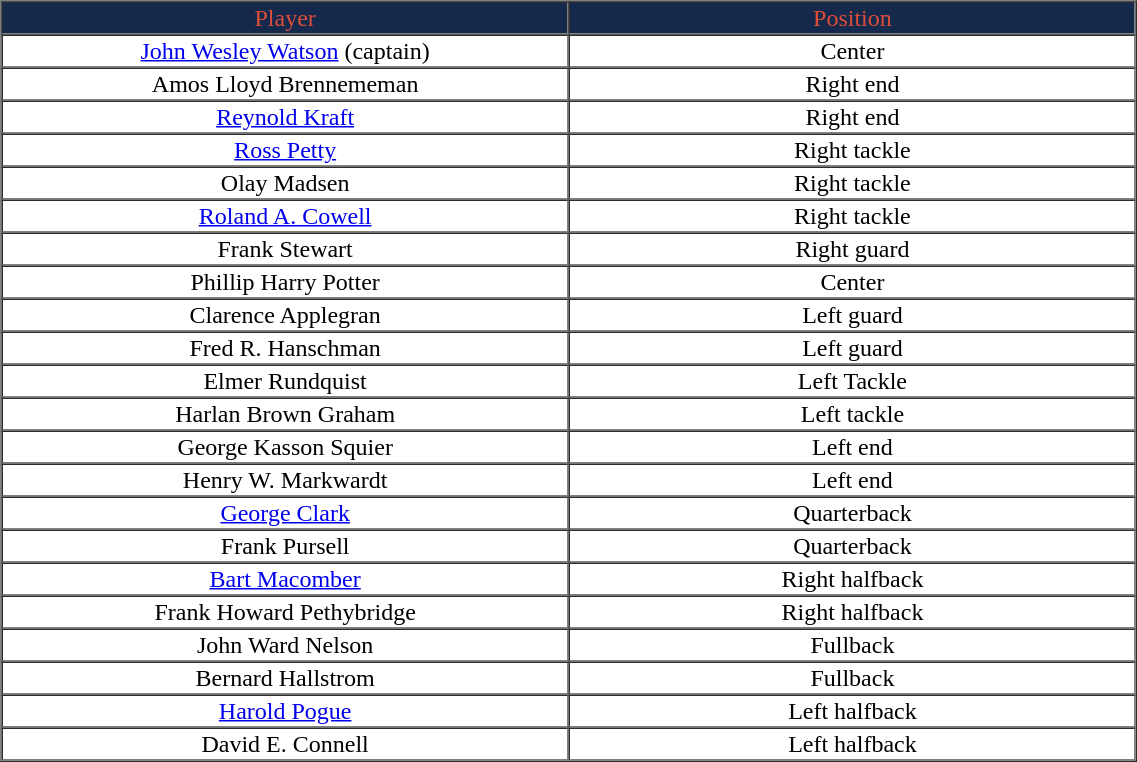<table cellpadding="1" border="1" cellspacing="0" width="60%" style="text-align:center;">
<tr style="background:#14294B; color:#DF4E38;">
<td>Player</td>
<td>Position</td>
</tr>
<tr align="center" bgcolor="">
<td><a href='#'>John Wesley Watson</a> (captain)</td>
<td>Center</td>
</tr>
<tr align="center" bgcolor="">
<td>Amos Lloyd Brennememan</td>
<td>Right end</td>
</tr>
<tr align="center" bgcolor="">
<td><a href='#'>Reynold Kraft</a></td>
<td>Right end</td>
</tr>
<tr align="center" bgcolor="">
<td><a href='#'>Ross Petty</a></td>
<td>Right tackle</td>
</tr>
<tr align="center" bgcolor="">
<td>Olay Madsen</td>
<td>Right tackle</td>
</tr>
<tr align="center" bgcolor="">
<td><a href='#'>Roland A. Cowell</a></td>
<td>Right tackle</td>
</tr>
<tr align="center" bgcolor="">
<td width="250">Frank Stewart</td>
<td width="250">Right guard</td>
</tr>
<tr align="center" bgcolor="">
<td>Phillip Harry Potter</td>
<td>Center</td>
</tr>
<tr align="center" bgcolor="">
<td>Clarence Applegran</td>
<td>Left guard</td>
</tr>
<tr align="center" bgcolor="">
<td>Fred R. Hanschman</td>
<td>Left guard</td>
</tr>
<tr align="center" bgcolor="">
<td>Elmer Rundquist</td>
<td>Left Tackle</td>
</tr>
<tr align="center" bgcolor="">
<td>Harlan Brown Graham</td>
<td>Left tackle</td>
</tr>
<tr align="center" bgcolor="">
<td>George Kasson Squier</td>
<td>Left end</td>
</tr>
<tr align="center" bgcolor="">
<td>Henry W. Markwardt</td>
<td>Left end</td>
</tr>
<tr align="center" bgcolor="">
<td><a href='#'>George Clark</a></td>
<td>Quarterback</td>
</tr>
<tr align="center" bgcolor="">
<td>Frank Pursell</td>
<td>Quarterback</td>
</tr>
<tr align="center" bgcolor="">
<td><a href='#'>Bart Macomber</a></td>
<td>Right halfback</td>
</tr>
<tr align="center" bgcolor="">
<td>Frank Howard Pethybridge</td>
<td>Right halfback</td>
</tr>
<tr align="center" bgcolor="">
<td>John Ward Nelson</td>
<td>Fullback</td>
</tr>
<tr align="center" bgcolor="">
<td>Bernard Hallstrom</td>
<td>Fullback</td>
</tr>
<tr align="center" bgcolor="">
<td><a href='#'>Harold Pogue</a></td>
<td>Left halfback</td>
</tr>
<tr align="center" bgcolor="">
<td>David E. Connell</td>
<td>Left halfback</td>
</tr>
<tr align="center" bgcolor="">
</tr>
</table>
